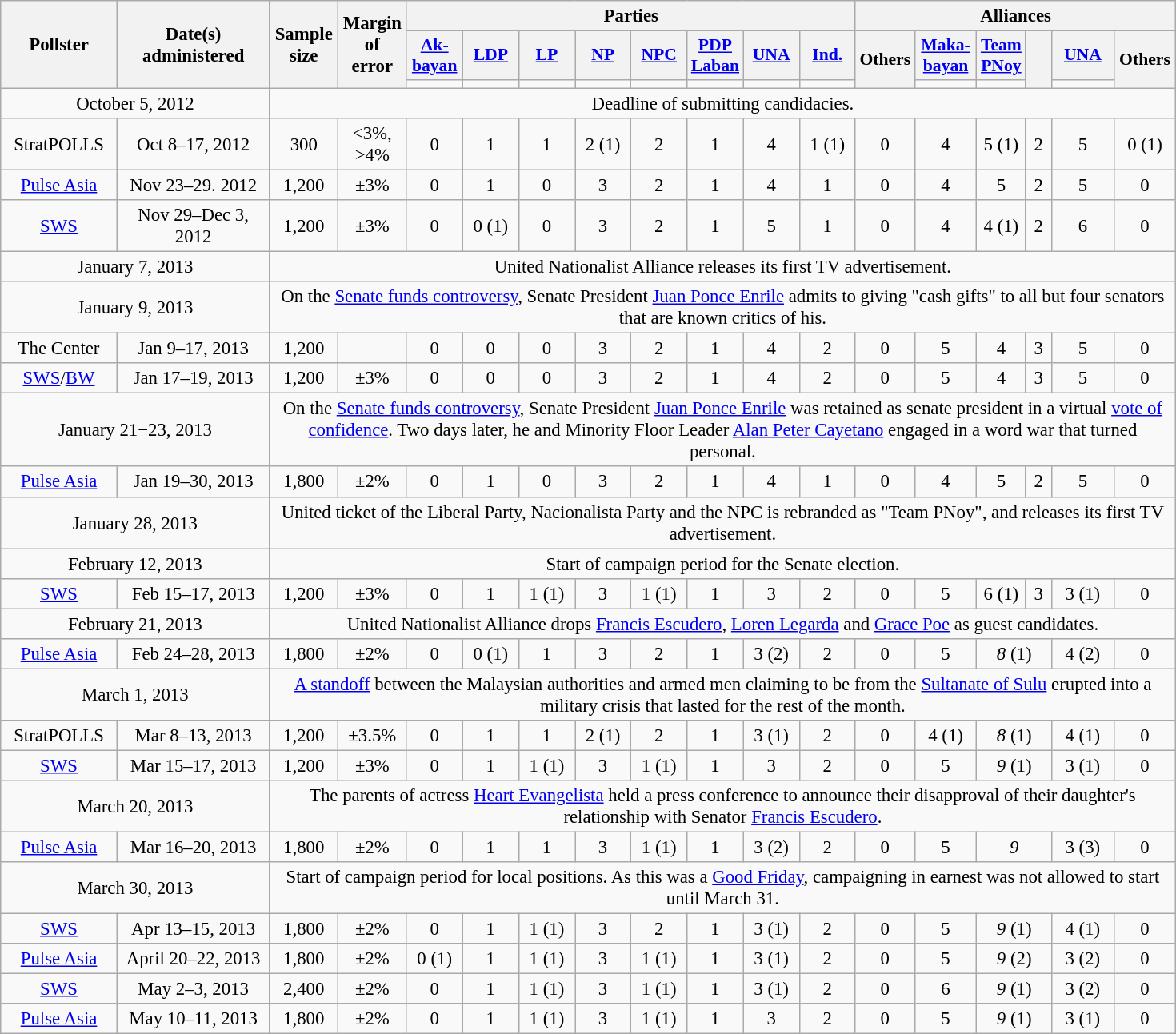<table class=wikitable style="text-align:center; font-size:95%">
<tr>
<th width=90px rowspan=3>Pollster</th>
<th width=120px rowspan=3>Date(s) administered</th>
<th width=50px rowspan=3>Sample<br>size</th>
<th width=50px rowspan=3>Margin of<br>error</th>
<th colspan=8>Parties</th>
<th colspan=6>Alliances</th>
</tr>
<tr style="font-size:95%">
<th width=40px><a href='#'>Ak-<br>bayan</a></th>
<th width=40px><a href='#'>LDP</a></th>
<th width=40px><a href='#'>LP</a></th>
<th width=40px><a href='#'>NP</a></th>
<th width=40px><a href='#'>NPC</a></th>
<th width=40px><a href='#'>PDP<br>Laban</a></th>
<th width=40px><a href='#'>UNA</a></th>
<th width=40px><a href='#'>Ind.</a></th>
<th width=40px rowspan=2>Others</th>
<th width=45px><a href='#'>Maka-<br>bayan</a></th>
<th width=30px><a href='#'>Team PNoy</a></th>
<th rowspan=2 width=15px></th>
<th width=45px><a href='#'>UNA</a></th>
<th width=45px rowspan=2>Others</th>
</tr>
<tr>
<td></td>
<td></td>
<td></td>
<td></td>
<td></td>
<td></td>
<td></td>
<td></td>
<td></td>
<td></td>
<td></td>
</tr>
<tr>
<td colspan=2>October 5, 2012</td>
<td colspan=16>Deadline of submitting candidacies.</td>
</tr>
<tr>
<td>StratPOLLS</td>
<td>Oct 8–17, 2012</td>
<td>300</td>
<td><3%, >4%</td>
<td>0</td>
<td>1</td>
<td>1</td>
<td>2 (1)</td>
<td>2</td>
<td>1</td>
<td bgcolor=>4</td>
<td>1 (1)</td>
<td>0</td>
<td>4</td>
<td>5 (1)</td>
<td>2</td>
<td>5</td>
<td>0 (1)</td>
</tr>
<tr>
<td><a href='#'>Pulse Asia</a></td>
<td>Nov 23–29. 2012</td>
<td>1,200</td>
<td>±3%</td>
<td>0</td>
<td>1</td>
<td>0</td>
<td>3</td>
<td>2</td>
<td>1</td>
<td bgcolor=>4</td>
<td>1</td>
<td>0</td>
<td>4</td>
<td>5</td>
<td>2</td>
<td>5</td>
<td>0</td>
</tr>
<tr>
<td><a href='#'>SWS</a></td>
<td>Nov 29–Dec 3, 2012</td>
<td>1,200</td>
<td>±3%</td>
<td>0</td>
<td>0 (1)</td>
<td>0</td>
<td>3</td>
<td>2</td>
<td>1</td>
<td bgcolor=>5</td>
<td>1</td>
<td>0</td>
<td>4</td>
<td>4 (1)</td>
<td>2</td>
<td bgcolor=>6</td>
<td>0</td>
</tr>
<tr>
<td colspan=2>January 7, 2013</td>
<td colspan=18>United Nationalist Alliance releases its first TV advertisement.</td>
</tr>
<tr>
<td colspan=2>January 9, 2013</td>
<td colspan=18>On the <a href='#'>Senate funds controversy</a>, Senate President <a href='#'>Juan Ponce Enrile</a> admits to giving "cash gifts" to all but four senators that are known critics of his.</td>
</tr>
<tr>
<td>The Center</td>
<td>Jan 9–17, 2013</td>
<td>1,200</td>
<td></td>
<td>0</td>
<td>0</td>
<td>0</td>
<td>3</td>
<td>2</td>
<td>1</td>
<td bgcolor=>4</td>
<td>2</td>
<td>0</td>
<td>5</td>
<td>4</td>
<td>3</td>
<td bgcolor=>5</td>
<td>0</td>
</tr>
<tr>
<td><a href='#'>SWS</a>/<a href='#'>BW</a></td>
<td>Jan 17–19, 2013</td>
<td>1,200</td>
<td>±3%</td>
<td>0</td>
<td>0</td>
<td>0</td>
<td>3</td>
<td>2</td>
<td>1</td>
<td bgcolor=>4</td>
<td>2</td>
<td>0</td>
<td>5</td>
<td>4</td>
<td>3</td>
<td bgcolor=>5</td>
<td>0</td>
</tr>
<tr>
<td colspan=2>January 21−23, 2013</td>
<td colspan=18>On the <a href='#'>Senate funds controversy</a>, Senate President <a href='#'>Juan Ponce Enrile</a> was retained as senate president in a virtual <a href='#'>vote of confidence</a>. Two days later, he and Minority Floor Leader <a href='#'>Alan Peter Cayetano</a> engaged in a word war that turned personal.</td>
</tr>
<tr>
<td><a href='#'>Pulse Asia</a></td>
<td>Jan 19–30, 2013</td>
<td>1,800</td>
<td>±2%</td>
<td>0</td>
<td>1</td>
<td>0</td>
<td>3</td>
<td>2</td>
<td>1</td>
<td bgcolor=>4</td>
<td>1</td>
<td>0</td>
<td>4</td>
<td>5</td>
<td>2</td>
<td>5</td>
<td>0</td>
</tr>
<tr>
<td colspan=2>January 28, 2013</td>
<td colspan=18>United ticket of the Liberal Party, Nacionalista Party and the NPC is rebranded as "Team PNoy", and releases its first TV advertisement.</td>
</tr>
<tr>
<td colspan=2>February 12, 2013</td>
<td colspan=18>Start of campaign period for the Senate election.</td>
</tr>
<tr>
<td><a href='#'>SWS</a></td>
<td>Feb 15–17, 2013</td>
<td>1,200</td>
<td>±3%</td>
<td>0</td>
<td>1</td>
<td>1 (1)</td>
<td bgcolor=>3</td>
<td>1 (1)</td>
<td>1</td>
<td bgcolor=>3</td>
<td>2</td>
<td>0</td>
<td>5</td>
<td bgcolor=>6 (1)</td>
<td>3</td>
<td>3 (1)</td>
<td>0</td>
</tr>
<tr>
<td colspan=2>February 21, 2013</td>
<td colspan=18>United Nationalist Alliance drops <a href='#'>Francis Escudero</a>, <a href='#'>Loren Legarda</a> and <a href='#'>Grace Poe</a> as guest candidates.</td>
</tr>
<tr>
<td><a href='#'>Pulse Asia</a></td>
<td>Feb 24–28, 2013</td>
<td>1,800</td>
<td>±2%</td>
<td>0</td>
<td>0 (1)</td>
<td>1</td>
<td bgcolor=>3</td>
<td>2</td>
<td>1</td>
<td bgcolor=>3 (2)</td>
<td>2</td>
<td>0</td>
<td>5</td>
<td width=40px colspan=2 bgcolor=><em>8</em> (1)</td>
<td>4 (2)</td>
<td>0</td>
</tr>
<tr>
<td colspan=2>March 1, 2013</td>
<td colspan=18><a href='#'>A standoff</a> between the Malaysian authorities and armed men claiming to be from the <a href='#'>Sultanate of Sulu</a> erupted into a military crisis that lasted for the rest of the month.</td>
</tr>
<tr>
<td>StratPOLLS</td>
<td>Mar 8–13, 2013</td>
<td>1,200</td>
<td>±3.5%</td>
<td>0</td>
<td>1</td>
<td>1</td>
<td>2 (1)</td>
<td>2</td>
<td>1</td>
<td bgcolor=>3 (1)</td>
<td>2</td>
<td>0</td>
<td>4 (1)</td>
<td colspan=2 bgcolor=><em>8</em> (1)</td>
<td>4 (1)</td>
<td>0</td>
</tr>
<tr>
<td><a href='#'>SWS</a></td>
<td>Mar 15–17, 2013</td>
<td>1,200</td>
<td>±3%</td>
<td>0</td>
<td>1</td>
<td>1 (1)</td>
<td bgcolor=>3</td>
<td>1 (1)</td>
<td>1</td>
<td bgcolor=>3</td>
<td>2</td>
<td>0</td>
<td>5</td>
<td colspan=2 bgcolor=><em>9</em> (1)</td>
<td>3 (1)</td>
<td>0</td>
</tr>
<tr>
<td colspan=2>March 20, 2013</td>
<td colspan=18>The parents of actress <a href='#'>Heart Evangelista</a> held a press conference to announce their disapproval of their daughter's relationship with Senator <a href='#'>Francis Escudero</a>.</td>
</tr>
<tr>
<td><a href='#'>Pulse Asia</a></td>
<td>Mar 16–20, 2013</td>
<td>1,800</td>
<td>±2%</td>
<td>0</td>
<td>1</td>
<td>1</td>
<td bgcolor=>3</td>
<td>1 (1)</td>
<td>1</td>
<td bgcolor=>3 (2)</td>
<td>2</td>
<td>0</td>
<td>5</td>
<td width=40px colspan=2 bgcolor=><em>9</em></td>
<td>3 (3)</td>
<td>0</td>
</tr>
<tr>
<td colspan=2>March 30, 2013</td>
<td colspan=18>Start of campaign period for local positions. As this was a <a href='#'>Good Friday</a>, campaigning in earnest was not allowed to start until March 31.</td>
</tr>
<tr>
<td><a href='#'>SWS</a></td>
<td>Apr 13–15, 2013</td>
<td>1,800</td>
<td>±2%</td>
<td>0</td>
<td>1</td>
<td>1 (1)</td>
<td bgcolor=>3</td>
<td>2</td>
<td>1</td>
<td bgcolor=>3 (1)</td>
<td>2</td>
<td>0</td>
<td>5</td>
<td colspan=2 bgcolor=><em>9</em> (1)</td>
<td>4 (1)</td>
<td>0</td>
</tr>
<tr>
<td><a href='#'>Pulse Asia</a></td>
<td>April 20–22, 2013</td>
<td>1,800</td>
<td>±2%</td>
<td>0 (1)</td>
<td>1</td>
<td>1 (1)</td>
<td bgcolor=>3</td>
<td>1 (1)</td>
<td>1</td>
<td bgcolor=>3 (1)</td>
<td>2</td>
<td>0</td>
<td>5</td>
<td width=40px colspan=2 bgcolor=><em>9</em> (2)</td>
<td>3 (2)</td>
<td>0</td>
</tr>
<tr>
<td><a href='#'>SWS</a></td>
<td>May 2–3, 2013</td>
<td>2,400</td>
<td>±2%</td>
<td>0</td>
<td>1</td>
<td>1 (1)</td>
<td bgcolor=>3</td>
<td>1 (1)</td>
<td>1</td>
<td bgcolor=>3 (1)</td>
<td>2</td>
<td>0</td>
<td>6</td>
<td colspan=2 bgcolor=><em>9</em> (1)</td>
<td>3 (2)</td>
<td>0</td>
</tr>
<tr>
<td><a href='#'>Pulse Asia</a></td>
<td>May 10–11, 2013</td>
<td>1,800</td>
<td>±2%</td>
<td>0</td>
<td>1</td>
<td>1 (1)</td>
<td bgcolor=>3</td>
<td>1 (1)</td>
<td>1</td>
<td bgcolor=>3</td>
<td>2</td>
<td>0</td>
<td>5</td>
<td width=40px colspan=2 bgcolor=><em>9</em> (1)</td>
<td>3 (1)</td>
<td>0</td>
</tr>
</table>
